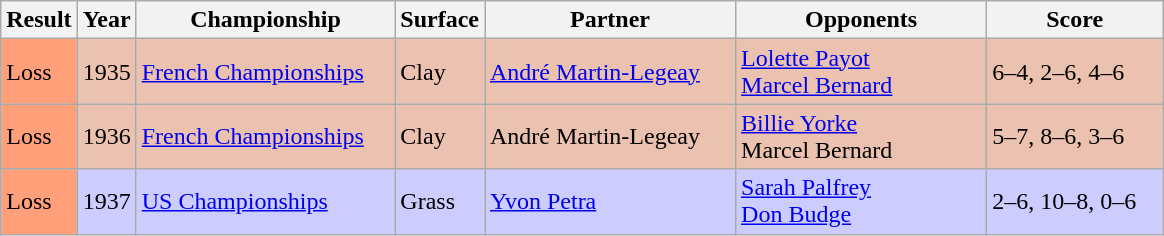<table class="sortable wikitable">
<tr>
<th style="width:40px">Result</th>
<th style="width:30px">Year</th>
<th style="width:165px">Championship</th>
<th style="width:50px">Surface</th>
<th style="width:160px">Partner</th>
<th style="width:160px">Opponents</th>
<th style="width:110px" class="unsortable">Score</th>
</tr>
<tr style="background:#ebc2af;">
<td style="background:#ffa07a;">Loss</td>
<td>1935</td>
<td><a href='#'>French Championships</a></td>
<td>Clay</td>
<td> <a href='#'>André Martin-Legeay</a></td>
<td> <a href='#'>Lolette Payot</a> <br>  <a href='#'>Marcel Bernard</a></td>
<td>6–4, 2–6, 4–6</td>
</tr>
<tr style="background:#ebc2af;">
<td style="background:#ffa07a;">Loss</td>
<td>1936</td>
<td><a href='#'>French Championships</a></td>
<td>Clay</td>
<td> André Martin-Legeay</td>
<td> <a href='#'>Billie Yorke</a> <br>  Marcel Bernard</td>
<td>5–7, 8–6, 3–6</td>
</tr>
<tr style="background:#ccf;">
<td style="background:#ffa07a;">Loss</td>
<td>1937</td>
<td><a href='#'>US Championships</a></td>
<td>Grass</td>
<td> <a href='#'>Yvon Petra</a></td>
<td> <a href='#'>Sarah Palfrey</a> <br>  <a href='#'>Don Budge</a></td>
<td>2–6, 10–8, 0–6</td>
</tr>
</table>
